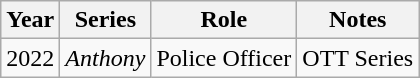<table class="wikitable plainrowheaders sortable" style="margin-right: 0;">
<tr>
<th>Year</th>
<th>Series</th>
<th>Role</th>
<th>Notes</th>
</tr>
<tr>
<td>2022</td>
<td><em>Anthony</em></td>
<td>Police Officer</td>
<td>OTT Series</td>
</tr>
</table>
